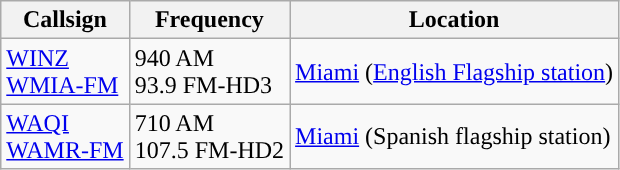<table class="wikitable">
<tr>
<th>Callsign</th>
<th>Frequency</th>
<th>Location</th>
</tr>
<tr>
<td><a href='#'>WINZ</a><br><a href='#'>WMIA-FM</a></td>
<td>940 AM<br>93.9 FM-HD3</td>
<td><a href='#'>Miami</a> (<a href='#'>English Flagship station</a>)</td>
</tr>
<tr>
<td><a href='#'>WAQI</a><br><a href='#'>WAMR-FM</a></td>
<td>710 AM<br>107.5 FM-HD2</td>
<td><a href='#'>Miami</a> (Spanish flagship station)</td>
</tr>
</table>
